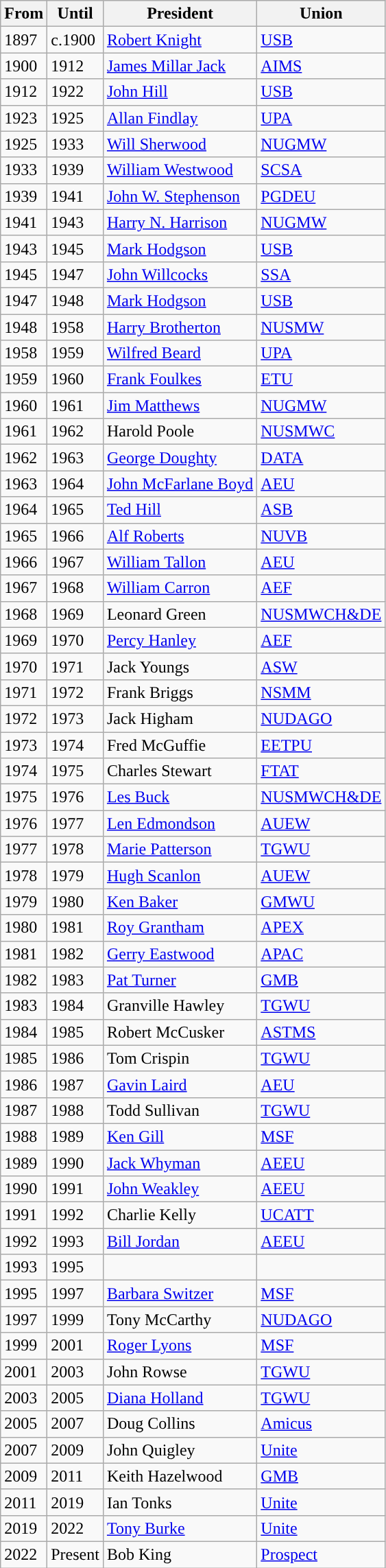<table class="wikitable sortable">
<tr>
<th>From</th>
<th>Until</th>
<th>President</th>
<th>Union</th>
</tr>
<tr>
<td>1897</td>
<td>c.1900</td>
<td><a href='#'>Robert Knight</a></td>
<td><a href='#'>USB</a></td>
</tr>
<tr>
<td>1900</td>
<td>1912</td>
<td><a href='#'>James Millar Jack</a></td>
<td><a href='#'>AIMS</a></td>
</tr>
<tr>
<td>1912</td>
<td>1922</td>
<td><a href='#'>John Hill</a></td>
<td><a href='#'>USB</a></td>
</tr>
<tr>
<td>1923</td>
<td>1925</td>
<td><a href='#'>Allan Findlay</a></td>
<td><a href='#'>UPA</a></td>
</tr>
<tr>
<td>1925</td>
<td>1933</td>
<td><a href='#'>Will Sherwood</a></td>
<td><a href='#'>NUGMW</a></td>
</tr>
<tr>
<td>1933</td>
<td>1939</td>
<td><a href='#'>William Westwood</a></td>
<td><a href='#'>SCSA</a></td>
</tr>
<tr>
<td>1939</td>
<td>1941</td>
<td><a href='#'>John W. Stephenson</a></td>
<td><a href='#'>PGDEU</a></td>
</tr>
<tr>
<td>1941</td>
<td>1943</td>
<td><a href='#'>Harry N. Harrison</a></td>
<td><a href='#'>NUGMW</a></td>
</tr>
<tr>
<td>1943</td>
<td>1945</td>
<td><a href='#'>Mark Hodgson</a></td>
<td><a href='#'>USB</a></td>
</tr>
<tr>
<td>1945</td>
<td>1947</td>
<td><a href='#'>John Willcocks</a></td>
<td><a href='#'>SSA</a></td>
</tr>
<tr>
<td>1947</td>
<td>1948</td>
<td><a href='#'>Mark Hodgson</a></td>
<td><a href='#'>USB</a></td>
</tr>
<tr>
<td>1948</td>
<td>1958</td>
<td><a href='#'>Harry Brotherton</a></td>
<td><a href='#'>NUSMW</a></td>
</tr>
<tr>
<td>1958</td>
<td>1959</td>
<td><a href='#'>Wilfred Beard</a></td>
<td><a href='#'>UPA</a></td>
</tr>
<tr>
<td>1959</td>
<td>1960</td>
<td><a href='#'>Frank Foulkes</a></td>
<td><a href='#'>ETU</a></td>
</tr>
<tr>
<td>1960</td>
<td>1961</td>
<td><a href='#'>Jim Matthews</a></td>
<td><a href='#'>NUGMW</a></td>
</tr>
<tr>
<td>1961</td>
<td>1962</td>
<td>Harold Poole</td>
<td><a href='#'>NUSMWC</a></td>
</tr>
<tr>
<td>1962</td>
<td>1963</td>
<td><a href='#'>George Doughty</a></td>
<td><a href='#'>DATA</a></td>
</tr>
<tr>
<td>1963</td>
<td>1964</td>
<td><a href='#'>John McFarlane Boyd</a></td>
<td><a href='#'>AEU</a></td>
</tr>
<tr>
<td>1964</td>
<td>1965</td>
<td><a href='#'>Ted Hill</a></td>
<td><a href='#'>ASB</a></td>
</tr>
<tr>
<td>1965</td>
<td>1966</td>
<td><a href='#'>Alf Roberts</a></td>
<td><a href='#'>NUVB</a></td>
</tr>
<tr>
<td>1966</td>
<td>1967</td>
<td><a href='#'>William Tallon</a></td>
<td><a href='#'>AEU</a></td>
</tr>
<tr>
<td>1967</td>
<td>1968</td>
<td><a href='#'>William Carron</a></td>
<td><a href='#'>AEF</a></td>
</tr>
<tr>
<td>1968</td>
<td>1969</td>
<td>Leonard Green</td>
<td><a href='#'>NUSMWCH&DE</a></td>
</tr>
<tr>
<td>1969</td>
<td>1970</td>
<td><a href='#'>Percy Hanley</a></td>
<td><a href='#'>AEF</a></td>
</tr>
<tr>
<td>1970</td>
<td>1971</td>
<td>Jack Youngs</td>
<td><a href='#'>ASW</a></td>
</tr>
<tr>
<td>1971</td>
<td>1972</td>
<td>Frank Briggs</td>
<td><a href='#'>NSMM</a></td>
</tr>
<tr>
<td>1972</td>
<td>1973</td>
<td>Jack Higham</td>
<td><a href='#'>NUDAGO</a></td>
</tr>
<tr>
<td>1973</td>
<td>1974</td>
<td>Fred McGuffie</td>
<td><a href='#'>EETPU</a></td>
</tr>
<tr>
<td>1974</td>
<td>1975</td>
<td>Charles Stewart</td>
<td><a href='#'>FTAT</a></td>
</tr>
<tr>
<td>1975</td>
<td>1976</td>
<td><a href='#'>Les Buck</a></td>
<td><a href='#'>NUSMWCH&DE</a></td>
</tr>
<tr>
<td>1976</td>
<td>1977</td>
<td><a href='#'>Len Edmondson</a></td>
<td><a href='#'>AUEW</a></td>
</tr>
<tr>
<td>1977</td>
<td>1978</td>
<td><a href='#'>Marie Patterson</a></td>
<td><a href='#'>TGWU</a></td>
</tr>
<tr>
<td>1978</td>
<td>1979</td>
<td><a href='#'>Hugh Scanlon</a></td>
<td><a href='#'>AUEW</a></td>
</tr>
<tr>
<td>1979</td>
<td>1980</td>
<td><a href='#'>Ken Baker</a></td>
<td><a href='#'>GMWU</a></td>
</tr>
<tr>
<td>1980</td>
<td>1981</td>
<td><a href='#'>Roy Grantham</a></td>
<td><a href='#'>APEX</a></td>
</tr>
<tr>
<td>1981</td>
<td>1982</td>
<td><a href='#'>Gerry Eastwood</a></td>
<td><a href='#'>APAC</a></td>
</tr>
<tr>
<td>1982</td>
<td>1983</td>
<td><a href='#'>Pat Turner</a></td>
<td><a href='#'>GMB</a></td>
</tr>
<tr>
<td>1983</td>
<td>1984</td>
<td>Granville Hawley</td>
<td><a href='#'>TGWU</a></td>
</tr>
<tr>
<td>1984</td>
<td>1985</td>
<td>Robert McCusker</td>
<td><a href='#'>ASTMS</a></td>
</tr>
<tr>
<td>1985</td>
<td>1986</td>
<td>Tom Crispin</td>
<td><a href='#'>TGWU</a></td>
</tr>
<tr>
<td>1986</td>
<td>1987</td>
<td><a href='#'>Gavin Laird</a></td>
<td><a href='#'>AEU</a></td>
</tr>
<tr>
<td>1987</td>
<td>1988</td>
<td>Todd Sullivan</td>
<td><a href='#'>TGWU</a></td>
</tr>
<tr>
<td>1988</td>
<td>1989</td>
<td><a href='#'>Ken Gill</a></td>
<td><a href='#'>MSF</a></td>
</tr>
<tr>
<td>1989</td>
<td>1990</td>
<td><a href='#'>Jack Whyman</a></td>
<td><a href='#'>AEEU</a></td>
</tr>
<tr>
<td>1990</td>
<td>1991</td>
<td><a href='#'>John Weakley</a></td>
<td><a href='#'>AEEU</a></td>
</tr>
<tr>
<td>1991</td>
<td>1992</td>
<td>Charlie Kelly</td>
<td><a href='#'>UCATT</a></td>
</tr>
<tr>
<td>1992</td>
<td>1993</td>
<td><a href='#'>Bill Jordan</a></td>
<td><a href='#'>AEEU</a></td>
</tr>
<tr>
<td>1993</td>
<td>1995</td>
<td></td>
<td></td>
</tr>
<tr>
<td>1995</td>
<td>1997</td>
<td><a href='#'>Barbara Switzer</a></td>
<td><a href='#'>MSF</a></td>
</tr>
<tr>
<td>1997</td>
<td>1999</td>
<td>Tony McCarthy</td>
<td><a href='#'>NUDAGO</a></td>
</tr>
<tr>
<td>1999</td>
<td>2001</td>
<td><a href='#'>Roger Lyons</a></td>
<td><a href='#'>MSF</a></td>
</tr>
<tr>
<td>2001</td>
<td>2003</td>
<td>John Rowse</td>
<td><a href='#'>TGWU</a></td>
</tr>
<tr>
<td>2003</td>
<td>2005</td>
<td><a href='#'>Diana Holland</a></td>
<td><a href='#'>TGWU</a></td>
</tr>
<tr>
<td>2005</td>
<td>2007</td>
<td>Doug Collins</td>
<td><a href='#'>Amicus</a></td>
</tr>
<tr>
<td>2007</td>
<td>2009</td>
<td>John Quigley</td>
<td><a href='#'>Unite</a></td>
</tr>
<tr>
<td>2009</td>
<td>2011</td>
<td>Keith Hazelwood</td>
<td><a href='#'>GMB</a></td>
</tr>
<tr>
<td>2011</td>
<td>2019</td>
<td>Ian Tonks</td>
<td><a href='#'>Unite</a></td>
</tr>
<tr>
<td>2019</td>
<td>2022</td>
<td><a href='#'>Tony Burke</a></td>
<td><a href='#'>Unite</a></td>
</tr>
<tr>
<td>2022</td>
<td>Present</td>
<td>Bob King</td>
<td><a href='#'>Prospect</a></td>
</tr>
</table>
